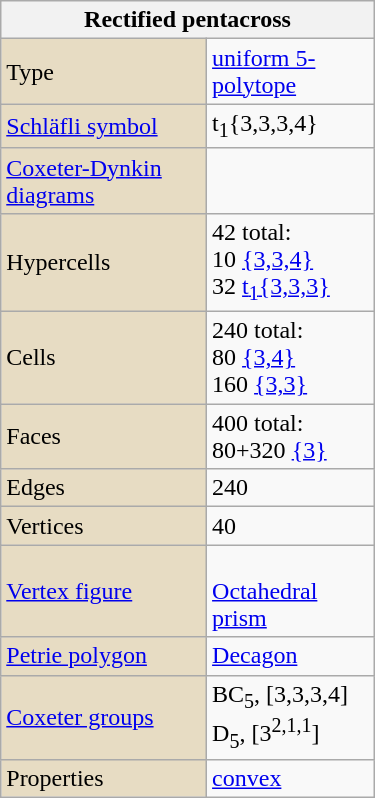<table class="wikitable" align="right" style="margin-left:10px" width="250">
<tr>
<th bgcolor=#e7dcc3 colspan=2>Rectified pentacross</th>
</tr>
<tr>
<td bgcolor=#e7dcc3>Type</td>
<td><a href='#'>uniform 5-polytope</a></td>
</tr>
<tr>
<td bgcolor=#e7dcc3><a href='#'>Schläfli symbol</a></td>
<td>t<sub>1</sub>{3,3,3,4}</td>
</tr>
<tr>
<td bgcolor=#e7dcc3><a href='#'>Coxeter-Dynkin diagrams</a></td>
<td><br></td>
</tr>
<tr>
<td bgcolor=#e7dcc3>Hypercells</td>
<td>42 total:<br>10 <a href='#'>{3,3,4}</a><br>32 <a href='#'>t<sub>1</sub>{3,3,3}</a></td>
</tr>
<tr>
<td bgcolor=#e7dcc3>Cells</td>
<td>240 total:<br>80 <a href='#'>{3,4}</a><br>160 <a href='#'>{3,3}</a></td>
</tr>
<tr>
<td bgcolor=#e7dcc3>Faces</td>
<td>400 total:<br>80+320 <a href='#'>{3}</a></td>
</tr>
<tr>
<td bgcolor=#e7dcc3>Edges</td>
<td>240</td>
</tr>
<tr>
<td bgcolor=#e7dcc3>Vertices</td>
<td>40</td>
</tr>
<tr>
<td bgcolor=#e7dcc3><a href='#'>Vertex figure</a></td>
<td><br><a href='#'>Octahedral prism</a></td>
</tr>
<tr>
<td bgcolor=#e7dcc3><a href='#'>Petrie polygon</a></td>
<td><a href='#'>Decagon</a></td>
</tr>
<tr>
<td bgcolor=#e7dcc3><a href='#'>Coxeter groups</a></td>
<td>BC<sub>5</sub>, [3,3,3,4]<br>D<sub>5</sub>, [3<sup>2,1,1</sup>]</td>
</tr>
<tr>
<td bgcolor=#e7dcc3>Properties</td>
<td><a href='#'>convex</a></td>
</tr>
</table>
